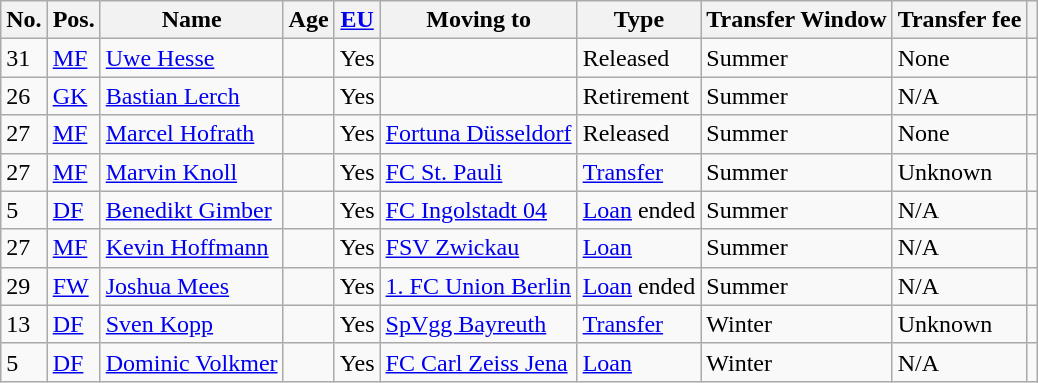<table class="wikitable">
<tr>
<th>No.</th>
<th>Pos.</th>
<th>Name</th>
<th>Age</th>
<th><a href='#'>EU</a></th>
<th>Moving to</th>
<th>Type</th>
<th>Transfer Window</th>
<th>Transfer fee</th>
<th></th>
</tr>
<tr>
<td>31</td>
<td><a href='#'>MF</a></td>
<td><a href='#'>Uwe Hesse</a></td>
<td></td>
<td>Yes</td>
<td></td>
<td>Released</td>
<td>Summer</td>
<td>None</td>
<td></td>
</tr>
<tr>
<td>26</td>
<td><a href='#'>GK</a></td>
<td><a href='#'>Bastian Lerch</a></td>
<td></td>
<td>Yes</td>
<td></td>
<td>Retirement</td>
<td>Summer</td>
<td>N/A</td>
<td></td>
</tr>
<tr>
<td>27</td>
<td><a href='#'>MF</a></td>
<td><a href='#'>Marcel Hofrath</a></td>
<td></td>
<td>Yes</td>
<td><a href='#'>Fortuna Düsseldorf</a></td>
<td>Released</td>
<td>Summer</td>
<td>None</td>
<td></td>
</tr>
<tr>
<td>27</td>
<td><a href='#'>MF</a></td>
<td><a href='#'>Marvin Knoll</a></td>
<td></td>
<td>Yes</td>
<td><a href='#'>FC St. Pauli</a></td>
<td><a href='#'>Transfer</a></td>
<td>Summer</td>
<td>Unknown</td>
<td></td>
</tr>
<tr>
<td>5</td>
<td><a href='#'>DF</a></td>
<td><a href='#'>Benedikt Gimber</a></td>
<td></td>
<td>Yes</td>
<td><a href='#'>FC Ingolstadt 04</a></td>
<td><a href='#'>Loan</a> ended</td>
<td>Summer</td>
<td>N/A</td>
<td></td>
</tr>
<tr>
<td>27</td>
<td><a href='#'>MF</a></td>
<td><a href='#'>Kevin Hoffmann</a></td>
<td></td>
<td>Yes</td>
<td><a href='#'>FSV Zwickau</a></td>
<td><a href='#'>Loan</a></td>
<td>Summer</td>
<td>N/A</td>
<td></td>
</tr>
<tr>
<td>29</td>
<td><a href='#'>FW</a></td>
<td><a href='#'>Joshua Mees</a></td>
<td></td>
<td>Yes</td>
<td><a href='#'>1. FC Union Berlin</a></td>
<td><a href='#'>Loan</a> ended</td>
<td>Summer</td>
<td>N/A</td>
<td></td>
</tr>
<tr>
<td>13</td>
<td><a href='#'>DF</a></td>
<td><a href='#'>Sven Kopp</a></td>
<td></td>
<td>Yes</td>
<td><a href='#'>SpVgg Bayreuth</a></td>
<td><a href='#'>Transfer</a></td>
<td>Winter</td>
<td>Unknown</td>
<td></td>
</tr>
<tr>
<td>5</td>
<td><a href='#'>DF</a></td>
<td><a href='#'>Dominic Volkmer</a></td>
<td></td>
<td>Yes</td>
<td><a href='#'>FC Carl Zeiss Jena</a></td>
<td><a href='#'>Loan</a></td>
<td>Winter</td>
<td>N/A</td>
<td></td>
</tr>
</table>
